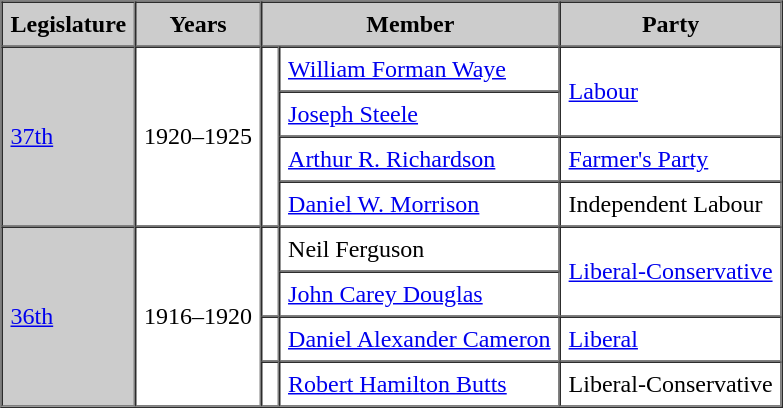<table border=1 cellpadding=5 cellspacing=0>
<tr bgcolor="CCCCCC">
<th>Legislature</th>
<th>Years</th>
<th colspan="2">Member</th>
<th>Party</th>
</tr>
<tr>
<td rowspan="4" bgcolor="CCCCCC"><a href='#'>37th</a></td>
<td rowspan="4">1920–1925</td>
<td rowspan="4"  ></td>
<td><a href='#'>William Forman Waye</a></td>
<td rowspan="2"><a href='#'>Labour</a></td>
</tr>
<tr>
<td><a href='#'>Joseph Steele</a></td>
</tr>
<tr>
<td><a href='#'>Arthur R. Richardson</a></td>
<td><a href='#'>Farmer's Party</a></td>
</tr>
<tr>
<td><a href='#'>Daniel W. Morrison</a></td>
<td>Independent Labour</td>
</tr>
<tr>
<td rowspan="4" bgcolor="CCCCCC"><a href='#'>36th</a></td>
<td rowspan="4">1916–1920</td>
<td rowspan="2" ></td>
<td>Neil Ferguson</td>
<td rowspan="2"><a href='#'>Liberal-Conservative</a></td>
</tr>
<tr>
<td><a href='#'>John Carey Douglas</a></td>
</tr>
<tr>
<td rowspan="1" ></td>
<td><a href='#'>Daniel Alexander Cameron</a></td>
<td><a href='#'>Liberal</a></td>
</tr>
<tr>
<td rowspan="1" ></td>
<td><a href='#'>Robert Hamilton Butts</a></td>
<td>Liberal-Conservative</td>
</tr>
</table>
